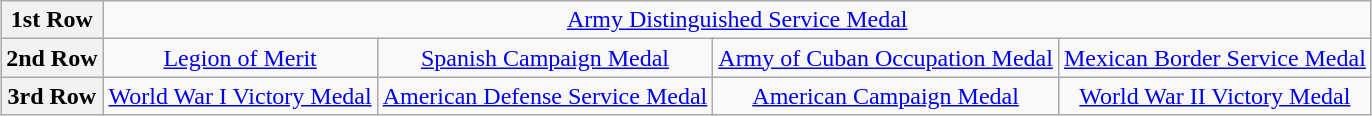<table class="wikitable" style="margin:1em auto; text-align:center;">
<tr>
<th>1st Row</th>
<td colspan="16"><a href='#'>Army Distinguished Service Medal</a></td>
</tr>
<tr>
<th>2nd Row</th>
<td colspan="4"><a href='#'>Legion of Merit</a></td>
<td colspan="4"><a href='#'>Spanish Campaign Medal</a></td>
<td colspan="4"><a href='#'>Army of Cuban Occupation Medal</a></td>
<td colspan="4"><a href='#'>Mexican Border Service Medal</a></td>
</tr>
<tr>
<th>3rd Row</th>
<td colspan="4"><a href='#'>World War I Victory Medal</a></td>
<td colspan="4"><a href='#'>American Defense Service Medal</a></td>
<td colspan="4"><a href='#'>American Campaign Medal</a></td>
<td colspan="4"><a href='#'>World War II Victory Medal</a></td>
</tr>
</table>
